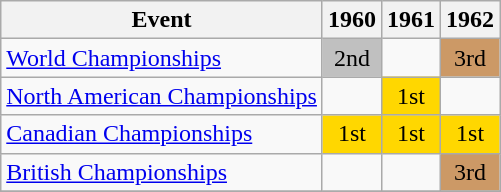<table class="wikitable">
<tr>
<th>Event</th>
<th>1960</th>
<th>1961</th>
<th>1962</th>
</tr>
<tr>
<td><a href='#'>World Championships</a></td>
<td align="center" bgcolor="silver">2nd</td>
<td></td>
<td align="center" bgcolor="#cc9966">3rd</td>
</tr>
<tr>
<td><a href='#'>North American Championships</a></td>
<td></td>
<td align="center" bgcolor="gold">1st</td>
<td></td>
</tr>
<tr>
<td><a href='#'>Canadian Championships</a></td>
<td align="center" bgcolor="gold">1st</td>
<td align="center" bgcolor="gold">1st</td>
<td align="center" bgcolor="gold">1st</td>
</tr>
<tr>
<td><a href='#'>British Championships</a></td>
<td></td>
<td></td>
<td align="center" bgcolor="#cc9966">3rd</td>
</tr>
<tr>
</tr>
</table>
